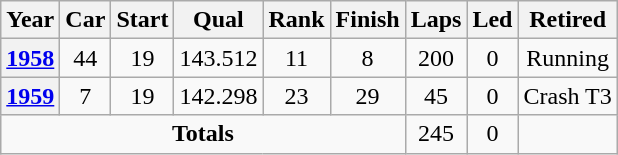<table class="wikitable" style="text-align:center">
<tr>
<th>Year</th>
<th>Car</th>
<th>Start</th>
<th>Qual</th>
<th>Rank</th>
<th>Finish</th>
<th>Laps</th>
<th>Led</th>
<th>Retired</th>
</tr>
<tr>
<th><a href='#'>1958</a></th>
<td>44</td>
<td>19</td>
<td>143.512</td>
<td>11</td>
<td>8</td>
<td>200</td>
<td>0</td>
<td>Running</td>
</tr>
<tr>
<th><a href='#'>1959</a></th>
<td>7</td>
<td>19</td>
<td>142.298</td>
<td>23</td>
<td>29</td>
<td>45</td>
<td>0</td>
<td>Crash T3</td>
</tr>
<tr>
<td colspan=6><strong>Totals</strong></td>
<td>245</td>
<td>0</td>
<td></td>
</tr>
</table>
